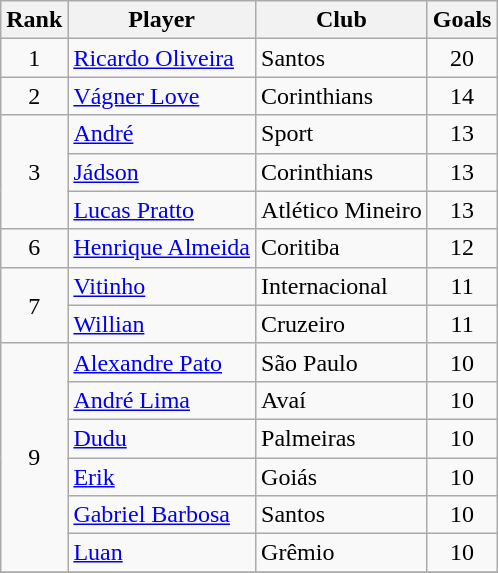<table class=wikitable style=text-align:center>
<tr>
<th>Rank</th>
<th>Player</th>
<th>Club</th>
<th>Goals</th>
</tr>
<tr>
<td rowspan=1>1</td>
<td align="left"> <a href='#'>Ricardo Oliveira</a></td>
<td align="left">Santos</td>
<td>20</td>
</tr>
<tr>
<td rowspan=1>2</td>
<td align="left"> <a href='#'>Vágner Love</a></td>
<td align="left">Corinthians</td>
<td>14</td>
</tr>
<tr>
<td rowspan=3>3</td>
<td align="left"> <a href='#'>André</a></td>
<td align="left">Sport</td>
<td>13</td>
</tr>
<tr>
<td align="left"> <a href='#'>Jádson</a></td>
<td align="left">Corinthians</td>
<td>13</td>
</tr>
<tr>
<td align="left"> <a href='#'>Lucas Pratto</a></td>
<td align="left">Atlético Mineiro</td>
<td>13</td>
</tr>
<tr>
<td rowspan=1>6</td>
<td align="left"> <a href='#'>Henrique Almeida</a></td>
<td align="left">Coritiba</td>
<td>12</td>
</tr>
<tr>
<td rowspan=2>7</td>
<td align="left"> <a href='#'>Vitinho</a></td>
<td align="left">Internacional</td>
<td>11</td>
</tr>
<tr>
<td align="left"> <a href='#'>Willian</a></td>
<td align="left">Cruzeiro</td>
<td>11</td>
</tr>
<tr>
<td rowspan=6>9</td>
<td align="left"> <a href='#'>Alexandre Pato</a></td>
<td align="left">São Paulo</td>
<td>10</td>
</tr>
<tr>
<td align="left"> <a href='#'>André Lima</a></td>
<td align="left">Avaí</td>
<td>10</td>
</tr>
<tr>
<td align="left"> <a href='#'>Dudu</a></td>
<td align="left">Palmeiras</td>
<td>10</td>
</tr>
<tr>
<td align="left"> <a href='#'>Erik</a></td>
<td align="left">Goiás</td>
<td>10</td>
</tr>
<tr>
<td align="left"> <a href='#'>Gabriel Barbosa</a></td>
<td align="left">Santos</td>
<td>10</td>
</tr>
<tr>
<td align="left"> <a href='#'>Luan</a></td>
<td align="left">Grêmio</td>
<td>10</td>
</tr>
<tr>
</tr>
</table>
